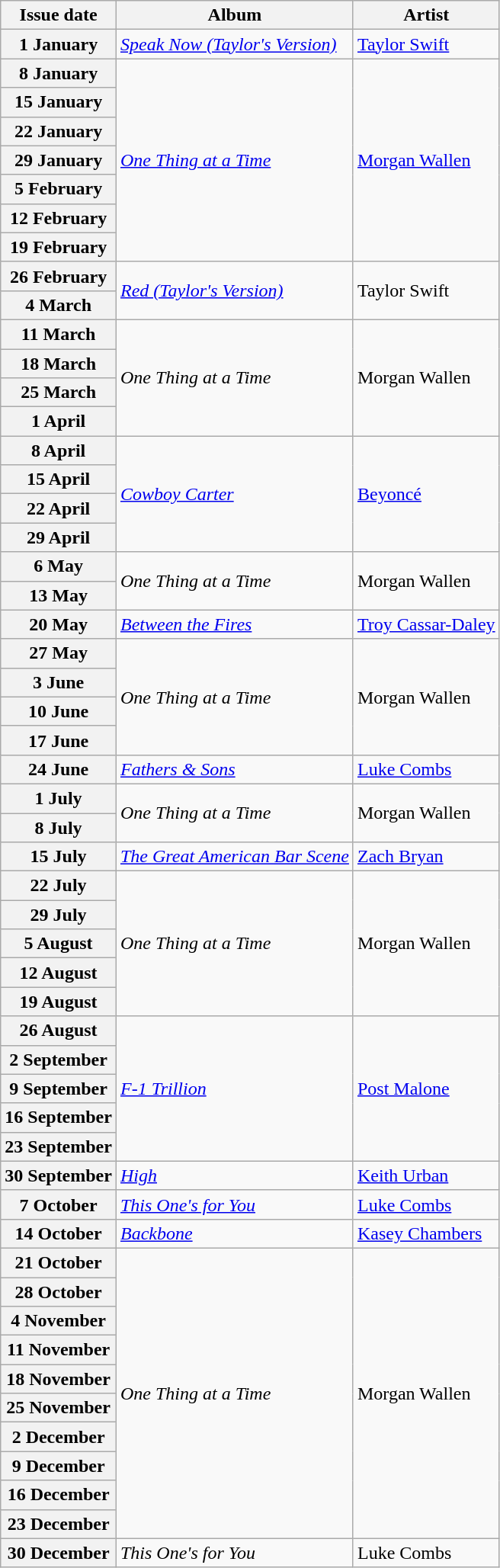<table class="wikitable plainrowheaders">
<tr>
<th>Issue date</th>
<th>Album</th>
<th>Artist</th>
</tr>
<tr>
<th scope="row">1 January</th>
<td><em><a href='#'>Speak Now (Taylor's Version)</a></em></td>
<td><a href='#'>Taylor Swift</a></td>
</tr>
<tr>
<th scope="row">8 January</th>
<td rowspan=7><em><a href='#'>One Thing at a Time</a></em></td>
<td rowspan=7><a href='#'>Morgan Wallen</a></td>
</tr>
<tr>
<th scope="row">15 January</th>
</tr>
<tr>
<th scope="row">22 January</th>
</tr>
<tr>
<th scope="row">29 January</th>
</tr>
<tr>
<th scope="row">5 February</th>
</tr>
<tr>
<th scope="row">12 February</th>
</tr>
<tr>
<th scope="row">19 February</th>
</tr>
<tr>
<th scope="row">26 February</th>
<td rowspan=2><em><a href='#'>Red (Taylor's Version)</a></em></td>
<td rowspan=2>Taylor Swift</td>
</tr>
<tr>
<th scope="row">4 March</th>
</tr>
<tr>
<th scope="row">11 March</th>
<td rowspan=4><em>One Thing at a Time</em></td>
<td rowspan=4>Morgan Wallen</td>
</tr>
<tr>
<th scope="row">18 March</th>
</tr>
<tr>
<th scope="row">25 March</th>
</tr>
<tr>
<th scope="row">1 April</th>
</tr>
<tr>
<th scope="row">8 April</th>
<td rowspan=4><em><a href='#'>Cowboy Carter</a></em></td>
<td rowspan=4><a href='#'>Beyoncé</a></td>
</tr>
<tr>
<th scope="row">15 April</th>
</tr>
<tr>
<th scope="row">22 April</th>
</tr>
<tr>
<th scope="row">29 April</th>
</tr>
<tr>
<th scope="row">6 May</th>
<td rowspan=2><em>One Thing at a Time</em></td>
<td rowspan=2>Morgan Wallen</td>
</tr>
<tr>
<th scope="row">13 May</th>
</tr>
<tr>
<th scope="row">20 May</th>
<td><em><a href='#'>Between the Fires</a></em></td>
<td><a href='#'>Troy Cassar-Daley</a></td>
</tr>
<tr>
<th scope="row">27 May</th>
<td rowspan=4><em>One Thing at a Time</em></td>
<td rowspan=4>Morgan Wallen</td>
</tr>
<tr>
<th scope="row">3 June</th>
</tr>
<tr>
<th scope="row">10 June</th>
</tr>
<tr>
<th scope="row">17 June</th>
</tr>
<tr>
<th scope="row">24 June</th>
<td><em><a href='#'>Fathers & Sons</a></em></td>
<td><a href='#'>Luke Combs</a></td>
</tr>
<tr>
<th scope="row">1 July</th>
<td rowspan=2><em>One Thing at a Time</em></td>
<td rowspan=2>Morgan Wallen</td>
</tr>
<tr>
<th scope="row">8 July</th>
</tr>
<tr>
<th scope="row">15 July</th>
<td><em><a href='#'>The Great American Bar Scene</a></em></td>
<td><a href='#'>Zach Bryan</a></td>
</tr>
<tr>
<th scope="row">22 July</th>
<td rowspan=5><em>One Thing at a Time</em></td>
<td rowspan=5>Morgan Wallen</td>
</tr>
<tr>
<th scope="row">29 July</th>
</tr>
<tr>
<th scope="row">5 August</th>
</tr>
<tr>
<th scope="row">12 August</th>
</tr>
<tr>
<th scope="row">19 August</th>
</tr>
<tr>
<th scope="row">26 August</th>
<td rowspan=5><em><a href='#'>F-1 Trillion</a></em></td>
<td rowspan=5><a href='#'>Post Malone</a></td>
</tr>
<tr>
<th scope="row">2 September</th>
</tr>
<tr>
<th scope="row">9 September</th>
</tr>
<tr>
<th scope="row">16 September</th>
</tr>
<tr>
<th scope="row">23 September</th>
</tr>
<tr>
<th scope="row">30 September</th>
<td><em><a href='#'>High</a></em></td>
<td><a href='#'>Keith Urban</a></td>
</tr>
<tr>
<th scope="row">7 October</th>
<td><em><a href='#'>This One's for You</a></em></td>
<td><a href='#'>Luke Combs</a></td>
</tr>
<tr>
<th scope="row">14 October</th>
<td><em><a href='#'>Backbone</a></em></td>
<td><a href='#'>Kasey Chambers</a></td>
</tr>
<tr>
<th scope="row">21 October</th>
<td rowspan=10><em>One Thing at a Time</em></td>
<td rowspan=10>Morgan Wallen</td>
</tr>
<tr>
<th scope="row">28 October</th>
</tr>
<tr>
<th scope="row">4 November</th>
</tr>
<tr>
<th scope="row">11 November</th>
</tr>
<tr>
<th scope="row">18 November</th>
</tr>
<tr>
<th scope="row">25 November</th>
</tr>
<tr>
<th scope="row">2 December</th>
</tr>
<tr>
<th scope="row">9 December</th>
</tr>
<tr>
<th scope="row">16 December</th>
</tr>
<tr>
<th scope="row">23 December</th>
</tr>
<tr>
<th scope="row">30 December</th>
<td><em>This One's for You</em></td>
<td>Luke Combs</td>
</tr>
</table>
